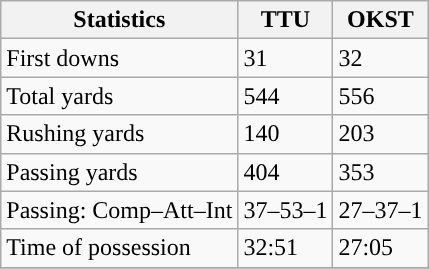<table class="wikitable" style="float: left;">
<tr>
<th>Statistics</th>
<th>TTU</th>
<th>OKST</th>
</tr>
<tr>
<td>First downs</td>
<td>31</td>
<td>32</td>
</tr>
<tr>
<td>Total yards</td>
<td>544</td>
<td>556</td>
</tr>
<tr>
<td>Rushing yards</td>
<td>140</td>
<td>203</td>
</tr>
<tr>
<td>Passing yards</td>
<td>404</td>
<td>353</td>
</tr>
<tr>
<td>Passing: Comp–Att–Int</td>
<td>37–53–1</td>
<td>27–37–1</td>
</tr>
<tr>
<td>Time of possession</td>
<td>32:51</td>
<td>27:05</td>
</tr>
<tr>
</tr>
</table>
